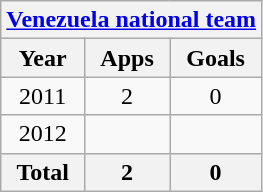<table class="wikitable" style="text-align:center">
<tr>
<th colspan=3><a href='#'>Venezuela national team</a></th>
</tr>
<tr>
<th>Year</th>
<th>Apps</th>
<th>Goals</th>
</tr>
<tr>
<td>2011</td>
<td>2</td>
<td>0</td>
</tr>
<tr>
<td>2012</td>
<td></td>
<td></td>
</tr>
<tr>
<th>Total</th>
<th>2</th>
<th>0</th>
</tr>
</table>
